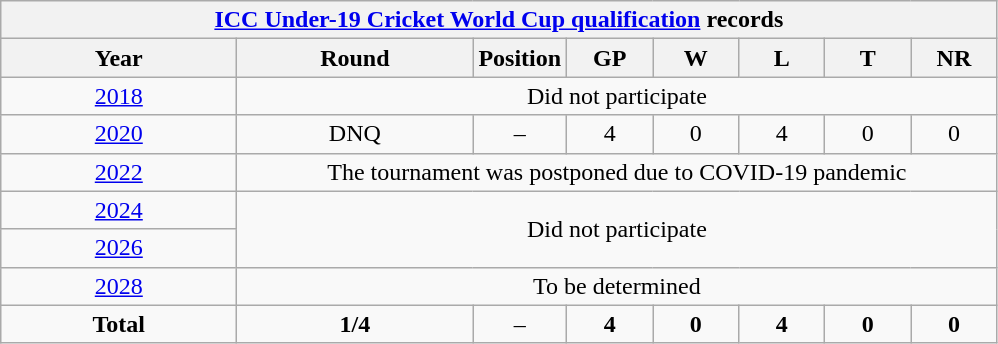<table class="wikitable" style="text-align: center; width=900px;">
<tr>
<th colspan=9><a href='#'>ICC Under-19 Cricket World Cup qualification</a> records</th>
</tr>
<tr>
<th width=150>Year</th>
<th width=150>Round</th>
<th width=50>Position</th>
<th width=50>GP</th>
<th width=50>W</th>
<th width=50>L</th>
<th width=50>T</th>
<th width=50>NR</th>
</tr>
<tr>
<td> <a href='#'>2018</a></td>
<td colspan=8 rowspan=1>Did not participate</td>
</tr>
<tr>
<td> <a href='#'>2020</a></td>
<td>DNQ</td>
<td>–</td>
<td>4</td>
<td>0</td>
<td>4</td>
<td>0</td>
<td>0</td>
</tr>
<tr>
<td> <a href='#'>2022</a></td>
<td colspan=8>The tournament was postponed due to COVID-19 pandemic</td>
</tr>
<tr>
<td> <a href='#'>2024</a></td>
<td colspan=8 rowspan=2>Did not participate</td>
</tr>
<tr>
<td> <a href='#'>2026</a></td>
</tr>
<tr>
<td> <a href='#'>2028</a></td>
<td rowspan=1 colspan=8>To be determined</td>
</tr>
<tr>
<td><strong>Total</strong></td>
<td><strong>1/4</strong></td>
<td>–</td>
<td><strong>4</strong></td>
<td><strong>0</strong></td>
<td><strong>4</strong></td>
<td><strong>0</strong></td>
<td><strong>0</strong></td>
</tr>
</table>
